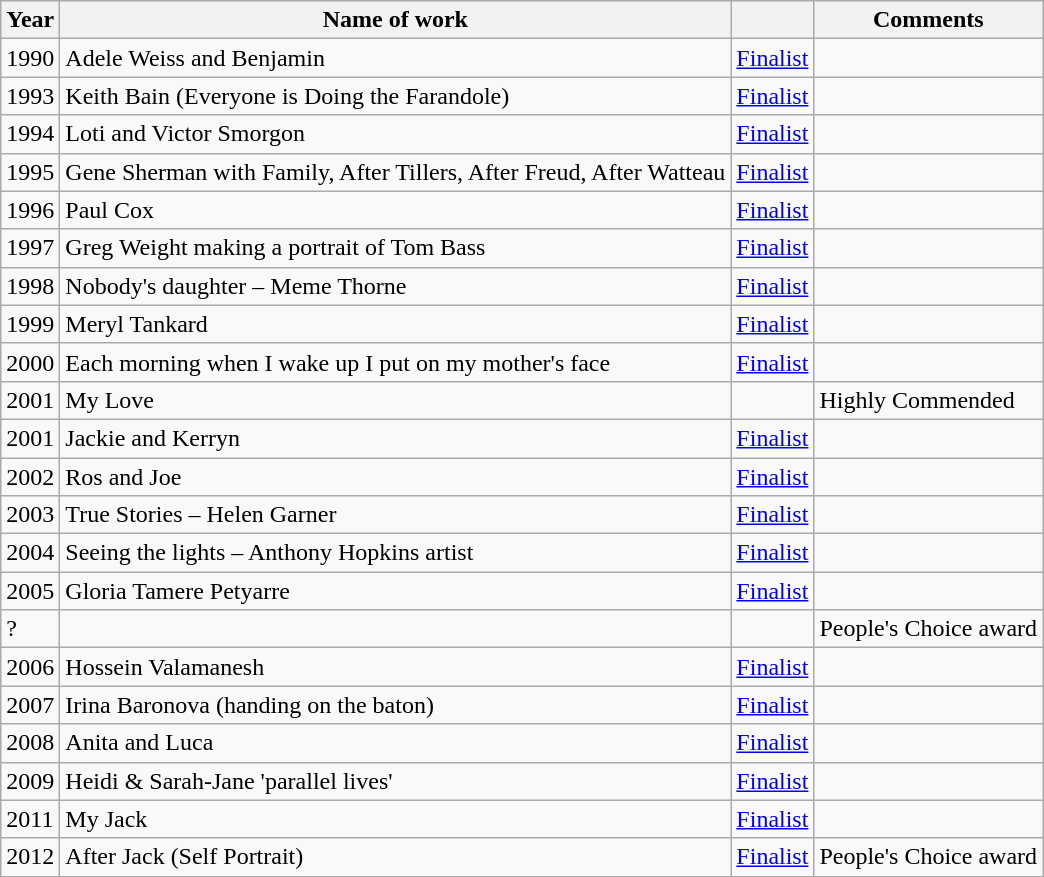<table class=wikitable>
<tr>
<th>Year</th>
<th>Name of work</th>
<th></th>
<th>Comments</th>
</tr>
<tr>
<td>1990</td>
<td>Adele Weiss and Benjamin</td>
<td><a href='#'>Finalist</a></td>
<td></td>
</tr>
<tr>
<td>1993</td>
<td>Keith Bain (Everyone is Doing the Farandole)</td>
<td><a href='#'>Finalist</a></td>
<td></td>
</tr>
<tr>
<td>1994</td>
<td>Loti and Victor Smorgon</td>
<td><a href='#'>Finalist</a></td>
<td></td>
</tr>
<tr>
<td>1995</td>
<td>Gene Sherman with Family, After Tillers, After Freud, After Watteau</td>
<td><a href='#'>Finalist</a></td>
<td></td>
</tr>
<tr>
<td>1996</td>
<td>Paul Cox</td>
<td><a href='#'>Finalist</a></td>
<td></td>
</tr>
<tr>
<td>1997</td>
<td>Greg Weight making a portrait of Tom Bass</td>
<td><a href='#'>Finalist</a></td>
<td></td>
</tr>
<tr>
<td>1998</td>
<td>Nobody's daughter – Meme Thorne</td>
<td><a href='#'>Finalist</a></td>
<td></td>
</tr>
<tr>
<td>1999</td>
<td>Meryl Tankard</td>
<td><a href='#'>Finalist</a></td>
<td></td>
</tr>
<tr>
<td>2000</td>
<td>Each morning when I wake up I put on my mother's face</td>
<td><a href='#'>Finalist</a></td>
<td></td>
</tr>
<tr>
<td>2001</td>
<td>My Love</td>
<td></td>
<td>Highly Commended </td>
</tr>
<tr>
<td>2001</td>
<td>Jackie and Kerryn</td>
<td><a href='#'>Finalist</a></td>
<td></td>
</tr>
<tr>
<td>2002</td>
<td>Ros and Joe</td>
<td><a href='#'>Finalist</a></td>
<td></td>
</tr>
<tr>
<td>2003</td>
<td>True Stories – Helen Garner</td>
<td><a href='#'>Finalist</a></td>
<td></td>
</tr>
<tr>
<td>2004</td>
<td>Seeing the lights – Anthony Hopkins artist</td>
<td><a href='#'>Finalist</a></td>
<td></td>
</tr>
<tr>
<td>2005</td>
<td>Gloria Tamere Petyarre</td>
<td><a href='#'>Finalist</a></td>
<td></td>
</tr>
<tr>
<td>?</td>
<td></td>
<td></td>
<td>People's Choice award</td>
</tr>
<tr>
<td>2006</td>
<td>Hossein Valamanesh</td>
<td><a href='#'>Finalist</a></td>
<td></td>
</tr>
<tr>
<td>2007</td>
<td>Irina Baronova (handing on the baton)</td>
<td><a href='#'>Finalist</a></td>
<td></td>
</tr>
<tr>
<td>2008</td>
<td>Anita and Luca</td>
<td><a href='#'>Finalist</a></td>
<td></td>
</tr>
<tr>
<td>2009</td>
<td>Heidi & Sarah-Jane 'parallel lives'</td>
<td><a href='#'>Finalist</a></td>
<td></td>
</tr>
<tr>
<td>2011</td>
<td>My Jack</td>
<td><a href='#'>Finalist</a></td>
<td></td>
</tr>
<tr>
<td>2012</td>
<td>After Jack (Self Portrait)</td>
<td><a href='#'>Finalist</a></td>
<td>People's Choice award</td>
</tr>
</table>
